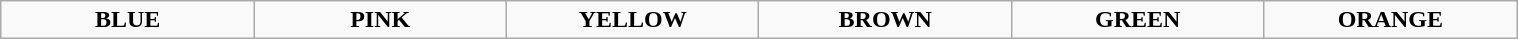<table class="wikitable" style="text-align: center; width: 80%; margin: 1em auto 1em auto;">
<tr>
<td style="width:70pt;">    <strong>BLUE</strong></td>
<td style="width:70pt;">    <strong>PINK</strong></td>
<td style="width:70pt;">    <strong>YELLOW</strong></td>
<td style="width:70pt;">    <strong>BROWN</strong></td>
<td style="width:70pt;">    <strong>GREEN</strong></td>
<td style="width:70pt;">    <strong>ORANGE</strong></td>
</tr>
</table>
